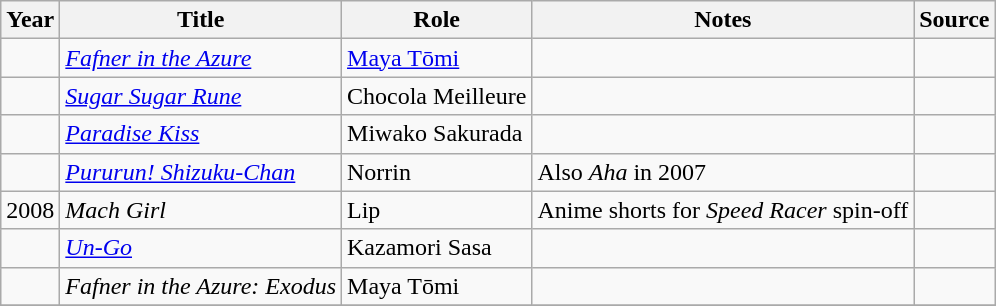<table class="wikitable sortable plainrowheaders">
<tr>
<th>Year</th>
<th>Title</th>
<th>Role</th>
<th class="unsortable">Notes</th>
<th class="unsortable">Source</th>
</tr>
<tr>
<td></td>
<td><em><a href='#'>Fafner in the Azure</a></em></td>
<td><a href='#'>Maya Tōmi</a></td>
<td></td>
<td></td>
</tr>
<tr>
<td></td>
<td><em><a href='#'>Sugar Sugar Rune</a></em></td>
<td>Chocola Meilleure</td>
<td></td>
<td></td>
</tr>
<tr>
<td></td>
<td><em><a href='#'>Paradise Kiss</a></em></td>
<td>Miwako Sakurada</td>
<td></td>
<td></td>
</tr>
<tr>
<td></td>
<td><em><a href='#'>Pururun! Shizuku-Chan</a></em></td>
<td>Norrin</td>
<td>Also <em>Aha</em> in 2007</td>
<td></td>
</tr>
<tr>
<td>2008</td>
<td><em>Mach Girl</em></td>
<td>Lip</td>
<td>Anime shorts for <em>Speed Racer</em> spin-off</td>
<td></td>
</tr>
<tr>
<td></td>
<td><em><a href='#'>Un-Go</a></em></td>
<td>Kazamori Sasa</td>
<td></td>
<td></td>
</tr>
<tr>
<td></td>
<td><em>Fafner in the Azure: Exodus</em></td>
<td>Maya Tōmi</td>
<td></td>
<td></td>
</tr>
<tr>
</tr>
</table>
